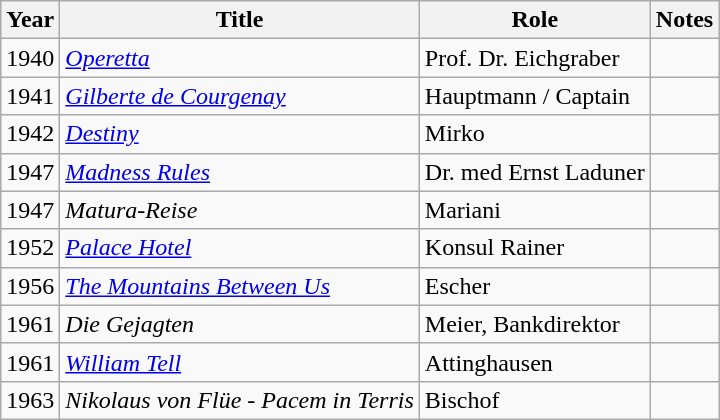<table class="wikitable">
<tr>
<th>Year</th>
<th>Title</th>
<th>Role</th>
<th>Notes</th>
</tr>
<tr>
<td>1940</td>
<td><em><a href='#'>Operetta</a></em></td>
<td>Prof. Dr. Eichgraber</td>
<td></td>
</tr>
<tr>
<td>1941</td>
<td><em><a href='#'>Gilberte de Courgenay</a></em></td>
<td>Hauptmann / Captain</td>
<td></td>
</tr>
<tr>
<td>1942</td>
<td><em><a href='#'>Destiny</a></em></td>
<td>Mirko</td>
<td></td>
</tr>
<tr>
<td>1947</td>
<td><em><a href='#'>Madness Rules</a></em></td>
<td>Dr. med Ernst Laduner</td>
<td></td>
</tr>
<tr>
<td>1947</td>
<td><em>Matura-Reise</em></td>
<td>Mariani</td>
<td></td>
</tr>
<tr>
<td>1952</td>
<td><em><a href='#'>Palace Hotel</a></em></td>
<td>Konsul Rainer</td>
<td></td>
</tr>
<tr>
<td>1956</td>
<td><em><a href='#'>The Mountains Between Us</a></em></td>
<td>Escher</td>
<td></td>
</tr>
<tr>
<td>1961</td>
<td><em>Die Gejagten</em></td>
<td>Meier, Bankdirektor</td>
<td></td>
</tr>
<tr>
<td>1961</td>
<td><em><a href='#'>William Tell</a></em></td>
<td>Attinghausen</td>
<td></td>
</tr>
<tr>
<td>1963</td>
<td><em>Nikolaus von Flüe - Pacem in Terris</em></td>
<td>Bischof</td>
<td></td>
</tr>
</table>
